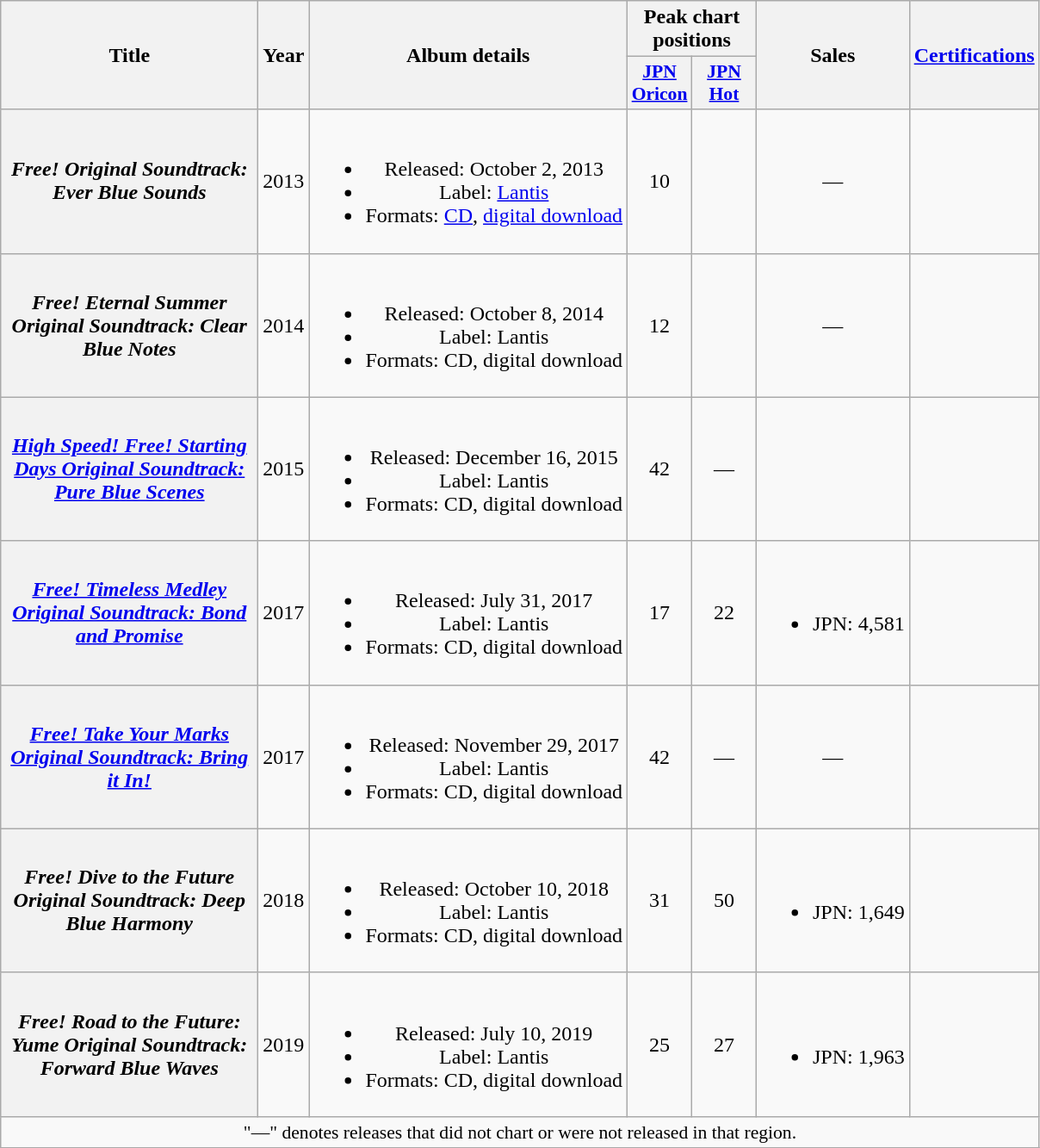<table class="wikitable plainrowheaders" style="text-align:center;">
<tr>
<th scope="col" rowspan="2" style="width:12em;">Title</th>
<th scope="col" rowspan="2">Year</th>
<th scope="col" rowspan="2">Album details</th>
<th scope="col" colspan="2">Peak chart positions</th>
<th scope="col" rowspan="2">Sales<br></th>
<th scope="col" rowspan="2"><a href='#'>Certifications</a></th>
</tr>
<tr>
<th scope="col" style="width:3em;font-size:90%;"><a href='#'>JPN<br>Oricon</a><br></th>
<th scope="col" style="width:3em;font-size:90%;"><a href='#'>JPN<br>Hot</a><br></th>
</tr>
<tr>
<th scope="row"><em>Free! Original Soundtrack: Ever Blue Sounds</em></th>
<td>2013</td>
<td><br><ul><li>Released: October 2, 2013</li><li>Label: <a href='#'>Lantis</a></li><li>Formats: <a href='#'>CD</a>, <a href='#'>digital download</a></li></ul></td>
<td>10</td>
<td></td>
<td>—</td>
<td></td>
</tr>
<tr>
<th scope="row"><em>Free! Eternal Summer Original Soundtrack: Clear Blue Notes</em></th>
<td>2014</td>
<td><br><ul><li>Released: October 8, 2014</li><li>Label: Lantis</li><li>Formats: CD, digital download</li></ul></td>
<td>12</td>
<td></td>
<td>—</td>
<td></td>
</tr>
<tr>
<th scope="row"><em><a href='#'>High Speed! Free! Starting Days Original Soundtrack: Pure Blue Scenes</a></em></th>
<td>2015</td>
<td><br><ul><li>Released: December 16, 2015</li><li>Label: Lantis</li><li>Formats: CD, digital download</li></ul></td>
<td>42</td>
<td>—</td>
<td></td>
<td></td>
</tr>
<tr>
<th scope="row"><em><a href='#'>Free! Timeless Medley Original Soundtrack: Bond and Promise</a></em></th>
<td>2017</td>
<td><br><ul><li>Released: July 31, 2017</li><li>Label: Lantis</li><li>Formats: CD, digital download</li></ul></td>
<td>17</td>
<td>22</td>
<td><br><ul><li>JPN: 4,581</li></ul></td>
<td></td>
</tr>
<tr>
<th scope="row"><em><a href='#'>Free! Take Your Marks Original Soundtrack: Bring it In!</a></em></th>
<td>2017</td>
<td><br><ul><li>Released: November 29, 2017</li><li>Label: Lantis</li><li>Formats: CD, digital download</li></ul></td>
<td>42</td>
<td>—</td>
<td>—</td>
<td></td>
</tr>
<tr>
<th scope="row"><em>Free! Dive to the Future Original Soundtrack: Deep Blue Harmony</em></th>
<td>2018</td>
<td><br><ul><li>Released: October 10, 2018</li><li>Label: Lantis</li><li>Formats: CD, digital download</li></ul></td>
<td>31</td>
<td>50</td>
<td><br><ul><li>JPN: 1,649</li></ul></td>
<td></td>
</tr>
<tr>
<th scope="row"><em>Free! Road to the Future: Yume Original Soundtrack: Forward Blue Waves</em></th>
<td>2019</td>
<td><br><ul><li>Released: July 10, 2019</li><li>Label: Lantis</li><li>Formats: CD, digital download</li></ul></td>
<td>25</td>
<td>27</td>
<td><br><ul><li>JPN: 1,963</li></ul></td>
<td></td>
</tr>
<tr>
<td colspan="7" style="font-size:90%;">"—" denotes releases that did not chart or were not released in that region.</td>
</tr>
<tr>
</tr>
</table>
